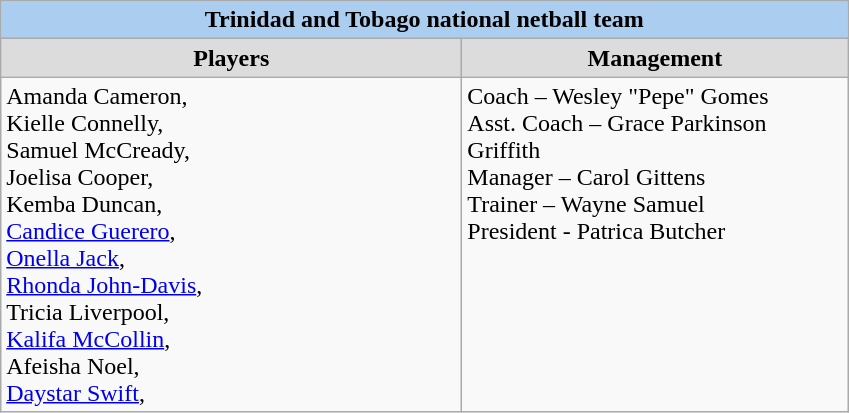<table class=wikitable>
<tr>
<td colspan=2 align=center bgcolor=#ABCDEF><strong>Trinidad and Tobago national netball team</strong></td>
</tr>
<tr align=center>
<td width=300 bgcolor=gainsboro><strong>Players</strong></td>
<td width=250 bgcolor=gainsboro><strong>Management</strong></td>
</tr>
<tr>
<td>Amanda Cameron,<br>Kielle Connelly,<br>Samuel McCready,<br>Joelisa Cooper,<br>Kemba Duncan,<br><a href='#'>Candice Guerero</a>,<br><a href='#'>Onella Jack</a>,<br><a href='#'>Rhonda John-Davis</a>,<br>Tricia Liverpool,<br><a href='#'>Kalifa McCollin</a>,<br>Afeisha Noel,<br><a href='#'>Daystar Swift</a>,</td>
<td valign=top>Coach – Wesley "Pepe" Gomes<br>Asst. Coach – Grace Parkinson Griffith<br>Manager – Carol Gittens<br>Trainer – Wayne Samuel<br>President -	Patrica Butcher</td>
</tr>
</table>
